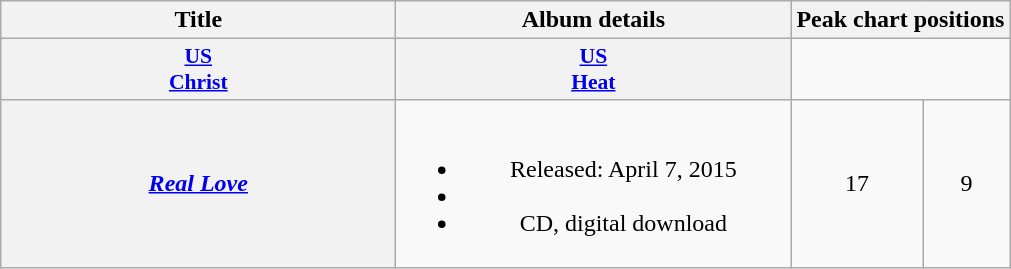<table class="wikitable plainrowheaders" style="text-align:center;">
<tr>
<th scope="col" rowspan="2" style="width:16em;">Title</th>
<th scope="col" rowspan="2" style="width:16em;">Album details</th>
<th scope="col" colspan="2">Peak chart positions</th>
</tr>
<tr>
</tr>
<tr>
<th style="width:3em; font-size:90%"><a href='#'>US<br>Christ</a></th>
<th style="width:3em; font-size:90%"><a href='#'>US<br>Heat</a></th>
</tr>
<tr>
<th scope="row"><a href='#'><em>Real Love</em></a></th>
<td><br><ul><li>Released: April 7, 2015</li><li></li><li>CD, digital download</li></ul></td>
<td>17</td>
<td>9</td>
</tr>
</table>
